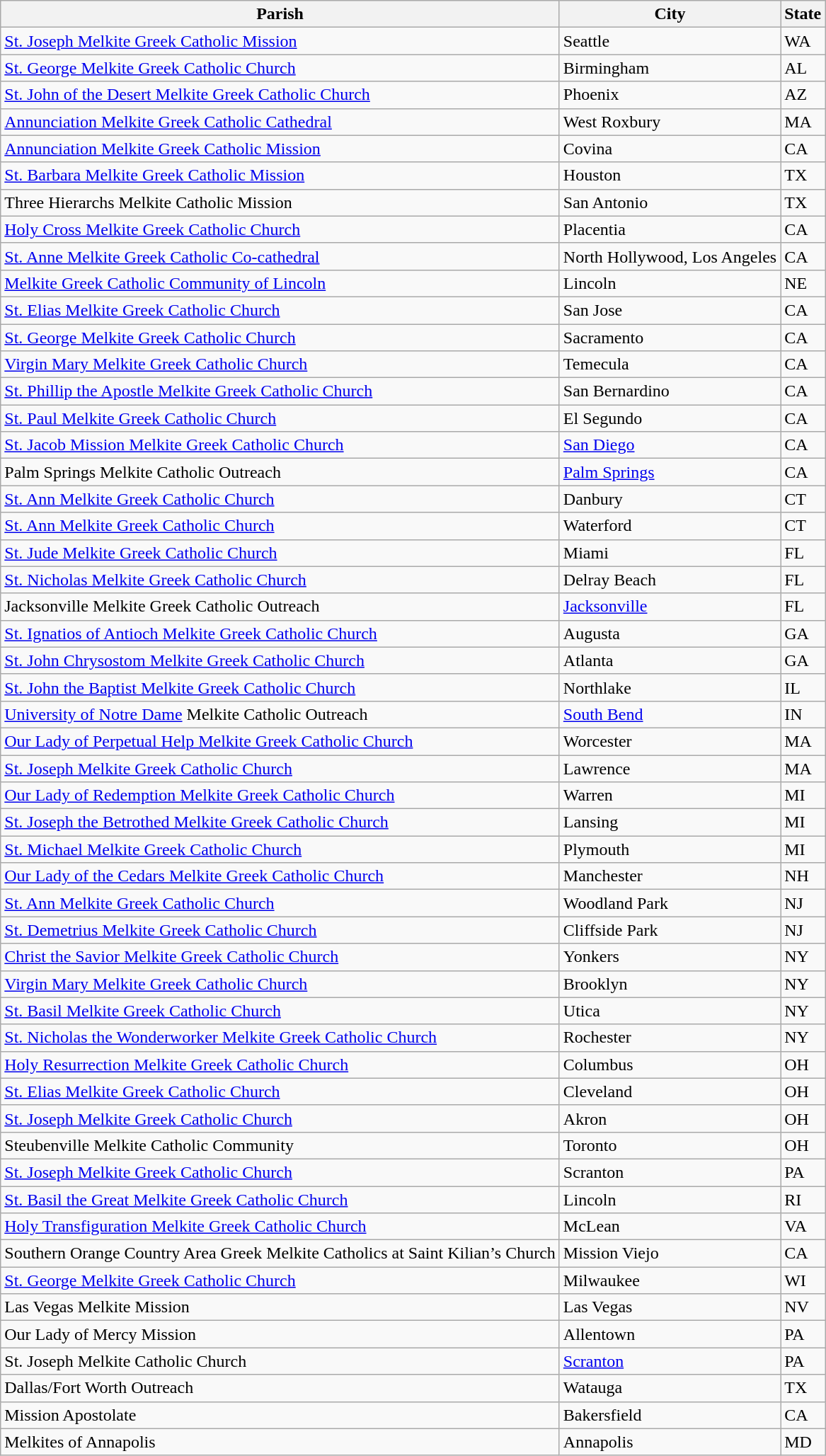<table class="wikitable sortable">
<tr>
<th>Parish</th>
<th>City</th>
<th>State</th>
</tr>
<tr>
<td><a href='#'>St. Joseph Melkite Greek Catholic Mission</a></td>
<td>Seattle</td>
<td>WA</td>
</tr>
<tr>
<td><a href='#'>St. George Melkite Greek Catholic Church</a></td>
<td>Birmingham</td>
<td>AL</td>
</tr>
<tr>
<td><a href='#'>St. John of the Desert Melkite Greek Catholic Church</a></td>
<td>Phoenix</td>
<td>AZ</td>
</tr>
<tr>
<td><a href='#'>Annunciation Melkite Greek Catholic Cathedral</a></td>
<td>West Roxbury</td>
<td>MA</td>
</tr>
<tr>
<td><a href='#'>Annunciation Melkite Greek Catholic Mission</a></td>
<td>Covina</td>
<td>CA</td>
</tr>
<tr>
<td><a href='#'>St. Barbara Melkite Greek Catholic Mission</a></td>
<td>Houston</td>
<td>TX</td>
</tr>
<tr>
<td>Three Hierarchs Melkite Catholic Mission</td>
<td>San Antonio</td>
<td>TX</td>
</tr>
<tr>
<td><a href='#'>Holy Cross Melkite Greek Catholic Church</a></td>
<td>Placentia</td>
<td>CA</td>
</tr>
<tr>
<td><a href='#'>St. Anne Melkite Greek Catholic Co-cathedral</a></td>
<td>North Hollywood, Los Angeles</td>
<td>CA</td>
</tr>
<tr>
<td><a href='#'>Melkite Greek Catholic Community of Lincoln</a></td>
<td>Lincoln</td>
<td>NE</td>
</tr>
<tr>
<td><a href='#'>St. Elias Melkite Greek Catholic Church</a></td>
<td>San Jose</td>
<td>CA</td>
</tr>
<tr>
<td><a href='#'>St. George Melkite Greek Catholic Church</a></td>
<td>Sacramento</td>
<td>CA</td>
</tr>
<tr>
<td><a href='#'>Virgin Mary Melkite Greek Catholic Church</a></td>
<td>Temecula</td>
<td>CA</td>
</tr>
<tr>
<td><a href='#'>St. Phillip the Apostle Melkite Greek Catholic Church</a></td>
<td>San Bernardino</td>
<td>CA</td>
</tr>
<tr>
<td><a href='#'>St. Paul Melkite Greek Catholic Church</a></td>
<td>El Segundo</td>
<td>CA</td>
</tr>
<tr>
<td><a href='#'>St. Jacob Mission Melkite Greek Catholic Church</a></td>
<td><a href='#'>San Diego</a></td>
<td>CA</td>
</tr>
<tr>
<td>Palm Springs Melkite Catholic Outreach</td>
<td><a href='#'>Palm Springs</a></td>
<td>CA</td>
</tr>
<tr>
<td><a href='#'>St. Ann Melkite Greek Catholic Church</a></td>
<td>Danbury</td>
<td>CT</td>
</tr>
<tr>
<td><a href='#'>St. Ann Melkite Greek Catholic Church</a></td>
<td>Waterford</td>
<td>CT</td>
</tr>
<tr>
<td><a href='#'>St. Jude Melkite Greek Catholic Church</a></td>
<td>Miami</td>
<td>FL</td>
</tr>
<tr>
<td><a href='#'>St. Nicholas Melkite Greek Catholic Church</a></td>
<td>Delray Beach</td>
<td>FL</td>
</tr>
<tr>
<td>Jacksonville Melkite Greek Catholic Outreach</td>
<td><a href='#'>Jacksonville</a></td>
<td>FL</td>
</tr>
<tr>
<td><a href='#'>St. Ignatios of Antioch Melkite Greek Catholic Church</a></td>
<td>Augusta</td>
<td>GA</td>
</tr>
<tr>
<td><a href='#'>St. John Chrysostom Melkite Greek Catholic Church</a></td>
<td>Atlanta</td>
<td>GA</td>
</tr>
<tr>
<td><a href='#'>St. John the Baptist Melkite Greek Catholic Church</a></td>
<td>Northlake</td>
<td>IL</td>
</tr>
<tr>
<td><a href='#'>University of Notre Dame</a> Melkite Catholic Outreach</td>
<td><a href='#'>South Bend</a></td>
<td>IN</td>
</tr>
<tr>
<td><a href='#'>Our Lady of Perpetual Help Melkite Greek Catholic Church</a></td>
<td>Worcester</td>
<td>MA</td>
</tr>
<tr>
<td><a href='#'>St. Joseph Melkite Greek Catholic Church</a></td>
<td>Lawrence</td>
<td>MA</td>
</tr>
<tr>
<td><a href='#'>Our Lady of Redemption Melkite Greek Catholic Church</a></td>
<td>Warren</td>
<td>MI</td>
</tr>
<tr>
<td><a href='#'>St. Joseph the Betrothed Melkite Greek Catholic Church</a></td>
<td>Lansing</td>
<td>MI</td>
</tr>
<tr>
<td><a href='#'>St. Michael Melkite Greek Catholic Church</a></td>
<td>Plymouth</td>
<td>MI</td>
</tr>
<tr>
<td><a href='#'>Our Lady of the Cedars Melkite Greek Catholic Church</a></td>
<td>Manchester</td>
<td>NH</td>
</tr>
<tr>
<td><a href='#'>St. Ann Melkite Greek Catholic Church</a></td>
<td>Woodland Park</td>
<td>NJ</td>
</tr>
<tr>
<td><a href='#'>St. Demetrius Melkite Greek Catholic Church</a></td>
<td>Cliffside Park</td>
<td>NJ</td>
</tr>
<tr>
<td><a href='#'>Christ the Savior Melkite Greek Catholic Church</a></td>
<td>Yonkers</td>
<td>NY</td>
</tr>
<tr>
<td><a href='#'>Virgin Mary Melkite Greek Catholic Church</a></td>
<td>Brooklyn</td>
<td>NY</td>
</tr>
<tr>
<td><a href='#'>St. Basil Melkite Greek Catholic Church</a></td>
<td>Utica</td>
<td>NY</td>
</tr>
<tr>
<td><a href='#'>St. Nicholas the Wonderworker Melkite Greek Catholic Church</a></td>
<td>Rochester</td>
<td>NY</td>
</tr>
<tr>
<td><a href='#'>Holy Resurrection Melkite Greek Catholic Church</a></td>
<td>Columbus</td>
<td>OH</td>
</tr>
<tr>
<td><a href='#'>St. Elias Melkite Greek Catholic Church</a></td>
<td>Cleveland</td>
<td>OH</td>
</tr>
<tr>
<td><a href='#'>St. Joseph Melkite Greek Catholic Church</a></td>
<td>Akron</td>
<td>OH</td>
</tr>
<tr>
<td>Steubenville Melkite Catholic Community</td>
<td>Toronto</td>
<td>OH</td>
</tr>
<tr>
<td><a href='#'>St. Joseph Melkite Greek Catholic Church</a></td>
<td>Scranton</td>
<td>PA</td>
</tr>
<tr>
<td><a href='#'>St. Basil the Great Melkite Greek Catholic Church</a></td>
<td>Lincoln</td>
<td>RI</td>
</tr>
<tr>
<td><a href='#'>Holy Transfiguration Melkite Greek Catholic Church</a></td>
<td>McLean</td>
<td>VA</td>
</tr>
<tr>
<td>Southern Orange Country Area Greek Melkite Catholics at Saint Kilian’s Church</td>
<td>Mission Viejo</td>
<td>CA</td>
</tr>
<tr>
<td><a href='#'>St. George Melkite Greek Catholic Church</a></td>
<td>Milwaukee</td>
<td>WI</td>
</tr>
<tr>
<td>Las Vegas Melkite Mission</td>
<td>Las Vegas</td>
<td>NV</td>
</tr>
<tr>
<td>Our Lady of Mercy Mission</td>
<td>Allentown</td>
<td>PA</td>
</tr>
<tr>
<td>St. Joseph Melkite Catholic Church</td>
<td><a href='#'>Scranton</a></td>
<td>PA</td>
</tr>
<tr>
<td>Dallas/Fort Worth Outreach</td>
<td>Watauga</td>
<td>TX</td>
</tr>
<tr>
<td>Mission Apostolate</td>
<td>Bakersfield</td>
<td>CA</td>
</tr>
<tr>
<td>Melkites of Annapolis</td>
<td>Annapolis</td>
<td>MD</td>
</tr>
</table>
